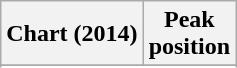<table class="wikitable sortable plainrowheaders">
<tr>
<th>Chart (2014)</th>
<th>Peak<br>position</th>
</tr>
<tr>
</tr>
<tr>
</tr>
<tr>
</tr>
<tr>
</tr>
<tr>
</tr>
<tr>
</tr>
<tr>
</tr>
<tr>
</tr>
<tr>
</tr>
<tr>
</tr>
<tr>
</tr>
<tr>
</tr>
<tr>
</tr>
<tr>
</tr>
</table>
